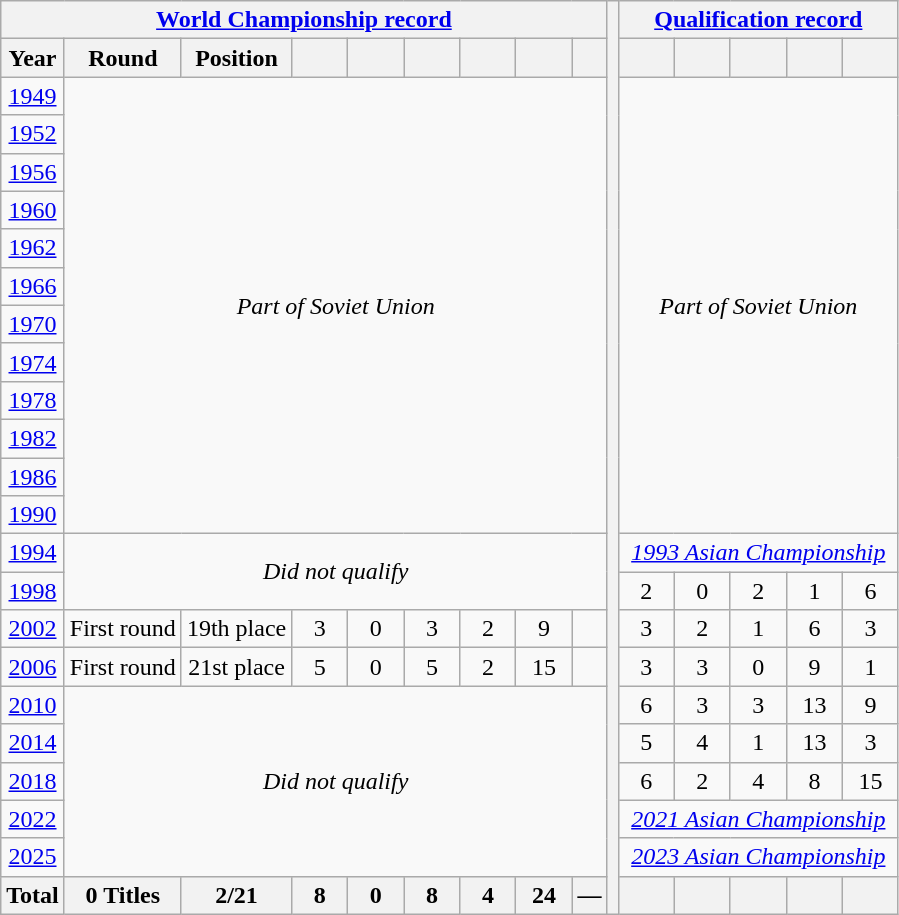<table class="wikitable" style="text-align: center;">
<tr>
<th colspan=9><a href='#'>World Championship record</a></th>
<th rowspan=25></th>
<th colspan=7><a href='#'>Qualification record</a></th>
</tr>
<tr>
<th>Year</th>
<th>Round</th>
<th>Position</th>
<th width=30></th>
<th width=30></th>
<th width=30></th>
<th width=30></th>
<th width=30></th>
<th></th>
<th width=30></th>
<th width=30></th>
<th width=30></th>
<th width=30></th>
<th width=30></th>
</tr>
<tr>
<td> <a href='#'>1949</a></td>
<td rowspan=12 colspan=8><em>Part of Soviet Union</em></td>
<td rowspan=12 colspan=5><em>Part of Soviet Union</em></td>
</tr>
<tr>
<td> <a href='#'>1952</a></td>
</tr>
<tr>
<td> <a href='#'>1956</a></td>
</tr>
<tr>
<td> <a href='#'>1960</a></td>
</tr>
<tr>
<td> <a href='#'>1962</a></td>
</tr>
<tr>
<td> <a href='#'>1966</a></td>
</tr>
<tr>
<td> <a href='#'>1970</a></td>
</tr>
<tr>
<td> <a href='#'>1974</a></td>
</tr>
<tr>
<td> <a href='#'>1978</a></td>
</tr>
<tr>
<td> <a href='#'>1982</a></td>
</tr>
<tr>
<td> <a href='#'>1986</a></td>
</tr>
<tr>
<td> <a href='#'>1990</a></td>
</tr>
<tr>
<td> <a href='#'>1994</a></td>
<td rowspan=2 colspan=8><em>Did not qualify</em></td>
<td colspan=8><em><a href='#'>1993 Asian Championship</a></em></td>
</tr>
<tr>
<td> <a href='#'>1998</a></td>
<td>2</td>
<td>0</td>
<td>2</td>
<td>1</td>
<td>6</td>
</tr>
<tr>
<td> <a href='#'>2002</a></td>
<td>First round</td>
<td>19th place</td>
<td>3</td>
<td>0</td>
<td>3</td>
<td>2</td>
<td>9</td>
<td></td>
<td>3</td>
<td>2</td>
<td>1</td>
<td>6</td>
<td>3</td>
</tr>
<tr>
<td> <a href='#'>2006</a></td>
<td>First round</td>
<td>21st place</td>
<td>5</td>
<td>0</td>
<td>5</td>
<td>2</td>
<td>15</td>
<td></td>
<td>3</td>
<td>3</td>
<td>0</td>
<td>9</td>
<td>1</td>
</tr>
<tr>
<td> <a href='#'>2010</a></td>
<td rowspan=5 colspan=8><em>Did not qualify</em></td>
<td>6</td>
<td>3</td>
<td>3</td>
<td>13</td>
<td>9</td>
</tr>
<tr>
<td> <a href='#'>2014</a></td>
<td>5</td>
<td>4</td>
<td>1</td>
<td>13</td>
<td>3</td>
</tr>
<tr>
<td>  <a href='#'>2018</a></td>
<td>6</td>
<td>2</td>
<td>4</td>
<td>8</td>
<td>15</td>
</tr>
<tr>
<td>  <a href='#'>2022</a></td>
<td colspan=8><em><a href='#'>2021 Asian Championship</a></em></td>
</tr>
<tr>
<td> <a href='#'>2025</a></td>
<td colspan=8><em><a href='#'>2023 Asian Championship</a></em></td>
</tr>
<tr>
<th>Total</th>
<th>0 Titles</th>
<th>2/21</th>
<th>8</th>
<th>0</th>
<th>8</th>
<th>4</th>
<th>24</th>
<th>—</th>
<th></th>
<th></th>
<th></th>
<th></th>
<th></th>
</tr>
</table>
